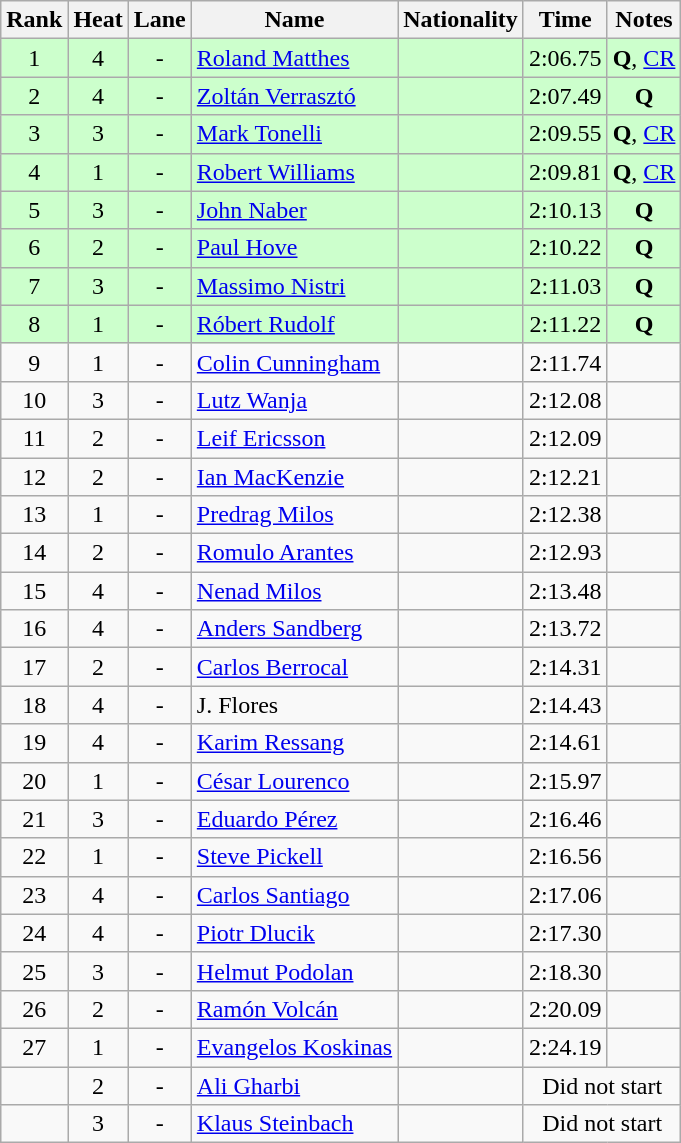<table class="wikitable sortable" style="text-align:center">
<tr>
<th>Rank</th>
<th>Heat</th>
<th>Lane</th>
<th>Name</th>
<th>Nationality</th>
<th>Time</th>
<th>Notes</th>
</tr>
<tr bgcolor=ccffcc>
<td>1</td>
<td>4</td>
<td>-</td>
<td align=left><a href='#'>Roland Matthes</a></td>
<td align=left></td>
<td>2:06.75</td>
<td><strong>Q</strong>, <a href='#'>CR</a></td>
</tr>
<tr bgcolor=ccffcc>
<td>2</td>
<td>4</td>
<td>-</td>
<td align=left><a href='#'>Zoltán Verrasztó</a></td>
<td align=left></td>
<td>2:07.49</td>
<td><strong>Q</strong></td>
</tr>
<tr bgcolor=ccffcc>
<td>3</td>
<td>3</td>
<td>-</td>
<td align=left><a href='#'>Mark Tonelli</a></td>
<td align=left></td>
<td>2:09.55</td>
<td><strong>Q</strong>, <a href='#'>CR</a></td>
</tr>
<tr bgcolor=ccffcc>
<td>4</td>
<td>1</td>
<td>-</td>
<td align=left><a href='#'>Robert Williams</a></td>
<td align=left></td>
<td>2:09.81</td>
<td><strong>Q</strong>, <a href='#'>CR</a></td>
</tr>
<tr bgcolor=ccffcc>
<td>5</td>
<td>3</td>
<td>-</td>
<td align=left><a href='#'>John Naber</a></td>
<td align=left></td>
<td>2:10.13</td>
<td><strong>Q</strong></td>
</tr>
<tr bgcolor=ccffcc>
<td>6</td>
<td>2</td>
<td>-</td>
<td align=left><a href='#'>Paul Hove</a></td>
<td align=left></td>
<td>2:10.22</td>
<td><strong>Q</strong></td>
</tr>
<tr bgcolor=ccffcc>
<td>7</td>
<td>3</td>
<td>-</td>
<td align=left><a href='#'>Massimo Nistri</a></td>
<td align=left></td>
<td>2:11.03</td>
<td><strong>Q</strong></td>
</tr>
<tr bgcolor=ccffcc>
<td>8</td>
<td>1</td>
<td>-</td>
<td align=left><a href='#'>Róbert Rudolf</a></td>
<td align=left></td>
<td>2:11.22</td>
<td><strong>Q</strong></td>
</tr>
<tr>
<td>9</td>
<td>1</td>
<td>-</td>
<td align=left><a href='#'>Colin Cunningham</a></td>
<td align=left></td>
<td>2:11.74</td>
<td></td>
</tr>
<tr>
<td>10</td>
<td>3</td>
<td>-</td>
<td align=left><a href='#'>Lutz Wanja</a></td>
<td align=left></td>
<td>2:12.08</td>
<td></td>
</tr>
<tr>
<td>11</td>
<td>2</td>
<td>-</td>
<td align=left><a href='#'>Leif Ericsson</a></td>
<td align=left></td>
<td>2:12.09</td>
<td></td>
</tr>
<tr>
<td>12</td>
<td>2</td>
<td>-</td>
<td align=left><a href='#'>Ian MacKenzie</a></td>
<td align=left></td>
<td>2:12.21</td>
<td></td>
</tr>
<tr>
<td>13</td>
<td>1</td>
<td>-</td>
<td align=left><a href='#'>Predrag Milos</a></td>
<td align=left></td>
<td>2:12.38</td>
<td></td>
</tr>
<tr>
<td>14</td>
<td>2</td>
<td>-</td>
<td align=left><a href='#'>Romulo Arantes</a></td>
<td align=left></td>
<td>2:12.93</td>
<td></td>
</tr>
<tr>
<td>15</td>
<td>4</td>
<td>-</td>
<td align=left><a href='#'>Nenad Milos</a></td>
<td align=left></td>
<td>2:13.48</td>
<td></td>
</tr>
<tr>
<td>16</td>
<td>4</td>
<td>-</td>
<td align=left><a href='#'>Anders Sandberg</a></td>
<td align=left></td>
<td>2:13.72</td>
<td></td>
</tr>
<tr>
<td>17</td>
<td>2</td>
<td>-</td>
<td align=left><a href='#'>Carlos Berrocal</a></td>
<td align=left></td>
<td>2:14.31</td>
<td></td>
</tr>
<tr>
<td>18</td>
<td>4</td>
<td>-</td>
<td align=left>J. Flores</td>
<td align=left></td>
<td>2:14.43</td>
<td></td>
</tr>
<tr>
<td>19</td>
<td>4</td>
<td>-</td>
<td align=left><a href='#'>Karim Ressang</a></td>
<td align=left></td>
<td>2:14.61</td>
<td></td>
</tr>
<tr>
<td>20</td>
<td>1</td>
<td>-</td>
<td align=left><a href='#'>César Lourenco</a></td>
<td align=left></td>
<td>2:15.97</td>
<td></td>
</tr>
<tr>
<td>21</td>
<td>3</td>
<td>-</td>
<td align=left><a href='#'>Eduardo Pérez</a></td>
<td align=left></td>
<td>2:16.46</td>
<td></td>
</tr>
<tr>
<td>22</td>
<td>1</td>
<td>-</td>
<td align=left><a href='#'>Steve Pickell</a></td>
<td align=left></td>
<td>2:16.56</td>
<td></td>
</tr>
<tr>
<td>23</td>
<td>4</td>
<td>-</td>
<td align=left><a href='#'>Carlos Santiago</a></td>
<td align=left></td>
<td>2:17.06</td>
<td></td>
</tr>
<tr>
<td>24</td>
<td>4</td>
<td>-</td>
<td align=left><a href='#'>Piotr Dlucik</a></td>
<td align=left></td>
<td>2:17.30</td>
<td></td>
</tr>
<tr>
<td>25</td>
<td>3</td>
<td>-</td>
<td align=left><a href='#'>Helmut Podolan</a></td>
<td align=left></td>
<td>2:18.30</td>
<td></td>
</tr>
<tr>
<td>26</td>
<td>2</td>
<td>-</td>
<td align=left><a href='#'>Ramón Volcán</a></td>
<td align=left></td>
<td>2:20.09</td>
<td></td>
</tr>
<tr>
<td>27</td>
<td>1</td>
<td>-</td>
<td align=left><a href='#'>Evangelos Koskinas</a></td>
<td align=left></td>
<td>2:24.19</td>
<td></td>
</tr>
<tr>
<td></td>
<td>2</td>
<td>-</td>
<td align=left><a href='#'>Ali Gharbi</a></td>
<td align=left></td>
<td colspan=2>Did not start</td>
</tr>
<tr>
<td></td>
<td>3</td>
<td>-</td>
<td align=left><a href='#'>Klaus Steinbach</a></td>
<td align=left></td>
<td colspan=2>Did not start</td>
</tr>
</table>
